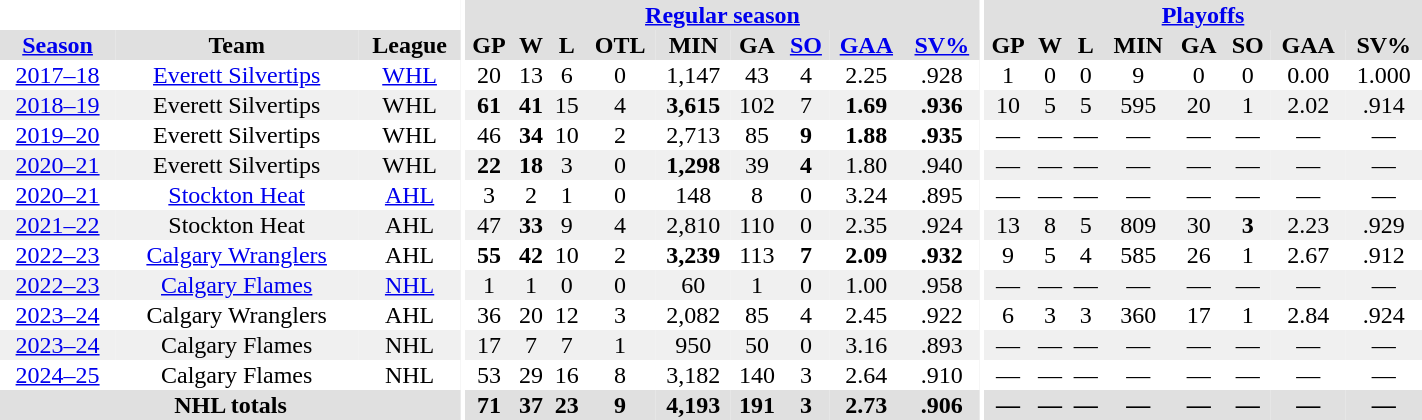<table border="0" cellpadding="1" cellspacing="0" style="width:75%; text-align:center;">
<tr bgcolor="#e0e0e0">
<th colspan="3" bgcolor="#ffffff"></th>
<th rowspan="100" bgcolor="#ffffff"></th>
<th colspan="9" bgcolor="#e0e0e0"><a href='#'>Regular season</a></th>
<th rowspan="100" bgcolor="#ffffff"></th>
<th colspan="8" bgcolor="#e0e0e0"><a href='#'>Playoffs</a></th>
</tr>
<tr bgcolor="#e0e0e0">
<th><a href='#'>Season</a></th>
<th>Team</th>
<th>League</th>
<th>GP</th>
<th>W</th>
<th>L</th>
<th>OTL</th>
<th>MIN</th>
<th>GA</th>
<th><a href='#'>SO</a></th>
<th><a href='#'>GAA</a></th>
<th><a href='#'>SV%</a></th>
<th>GP</th>
<th>W</th>
<th>L</th>
<th>MIN</th>
<th>GA</th>
<th>SO</th>
<th>GAA</th>
<th>SV%</th>
</tr>
<tr>
<td><a href='#'>2017–18</a></td>
<td><a href='#'>Everett Silvertips</a></td>
<td><a href='#'>WHL</a></td>
<td>20</td>
<td>13</td>
<td>6</td>
<td>0</td>
<td>1,147</td>
<td>43</td>
<td>4</td>
<td>2.25</td>
<td>.928</td>
<td>1</td>
<td>0</td>
<td>0</td>
<td>9</td>
<td>0</td>
<td>0</td>
<td>0.00</td>
<td>1.000</td>
</tr>
<tr bgcolor="#f0f0f0">
<td><a href='#'>2018–19</a></td>
<td>Everett Silvertips</td>
<td>WHL</td>
<td><strong>61</strong></td>
<td><strong>41</strong></td>
<td>15</td>
<td>4</td>
<td><strong>3,615</strong></td>
<td>102</td>
<td>7</td>
<td><strong>1.69</strong></td>
<td><strong>.936</strong></td>
<td>10</td>
<td>5</td>
<td>5</td>
<td>595</td>
<td>20</td>
<td>1</td>
<td>2.02</td>
<td>.914</td>
</tr>
<tr>
<td><a href='#'>2019–20</a></td>
<td>Everett Silvertips</td>
<td>WHL</td>
<td>46</td>
<td><strong>34</strong></td>
<td>10</td>
<td>2</td>
<td>2,713</td>
<td>85</td>
<td><strong>9</strong></td>
<td><strong>1.88</strong></td>
<td><strong>.935</strong></td>
<td>—</td>
<td>—</td>
<td>—</td>
<td>—</td>
<td>—</td>
<td>—</td>
<td>—</td>
<td>—</td>
</tr>
<tr bgcolor="#f0f0f0">
<td><a href='#'>2020–21</a></td>
<td>Everett Silvertips</td>
<td>WHL</td>
<td><strong>22</strong></td>
<td><strong>18</strong></td>
<td>3</td>
<td>0</td>
<td><strong>1,298</strong></td>
<td>39</td>
<td><strong>4</strong></td>
<td>1.80</td>
<td>.940</td>
<td>—</td>
<td>—</td>
<td>—</td>
<td>—</td>
<td>—</td>
<td>—</td>
<td>—</td>
<td>—</td>
</tr>
<tr>
<td><a href='#'>2020–21</a></td>
<td><a href='#'>Stockton Heat</a></td>
<td><a href='#'>AHL</a></td>
<td>3</td>
<td>2</td>
<td>1</td>
<td>0</td>
<td>148</td>
<td>8</td>
<td>0</td>
<td>3.24</td>
<td>.895</td>
<td>—</td>
<td>—</td>
<td>—</td>
<td>—</td>
<td>—</td>
<td>—</td>
<td>—</td>
<td>—</td>
</tr>
<tr bgcolor="#f0f0f0">
<td><a href='#'>2021–22</a></td>
<td>Stockton Heat</td>
<td>AHL</td>
<td>47</td>
<td><strong>33</strong></td>
<td>9</td>
<td>4</td>
<td>2,810</td>
<td>110</td>
<td>0</td>
<td>2.35</td>
<td>.924</td>
<td>13</td>
<td>8</td>
<td>5</td>
<td>809</td>
<td>30</td>
<td><strong>3</strong></td>
<td>2.23</td>
<td>.929</td>
</tr>
<tr>
<td><a href='#'>2022–23</a></td>
<td><a href='#'>Calgary Wranglers</a></td>
<td>AHL</td>
<td><strong>55</strong></td>
<td><strong>42</strong></td>
<td>10</td>
<td>2</td>
<td><strong>3,239</strong></td>
<td>113</td>
<td><strong>7</strong></td>
<td><strong>2.09</strong></td>
<td><strong>.932</strong></td>
<td>9</td>
<td>5</td>
<td>4</td>
<td>585</td>
<td>26</td>
<td>1</td>
<td>2.67</td>
<td>.912</td>
</tr>
<tr bgcolor="#f0f0f0">
<td><a href='#'>2022–23</a></td>
<td><a href='#'>Calgary Flames</a></td>
<td><a href='#'>NHL</a></td>
<td>1</td>
<td>1</td>
<td>0</td>
<td>0</td>
<td>60</td>
<td>1</td>
<td>0</td>
<td>1.00</td>
<td>.958</td>
<td>—</td>
<td>—</td>
<td>—</td>
<td>—</td>
<td>—</td>
<td>—</td>
<td>—</td>
<td>—</td>
</tr>
<tr>
<td><a href='#'>2023–24</a></td>
<td>Calgary Wranglers</td>
<td>AHL</td>
<td>36</td>
<td>20</td>
<td>12</td>
<td>3</td>
<td>2,082</td>
<td>85</td>
<td>4</td>
<td>2.45</td>
<td>.922</td>
<td>6</td>
<td>3</td>
<td>3</td>
<td>360</td>
<td>17</td>
<td>1</td>
<td>2.84</td>
<td>.924</td>
</tr>
<tr bgcolor="#f0f0f0">
<td><a href='#'>2023–24</a></td>
<td>Calgary Flames</td>
<td>NHL</td>
<td>17</td>
<td>7</td>
<td>7</td>
<td>1</td>
<td>950</td>
<td>50</td>
<td>0</td>
<td>3.16</td>
<td>.893</td>
<td>—</td>
<td>—</td>
<td>—</td>
<td>—</td>
<td>—</td>
<td>—</td>
<td>—</td>
<td>—</td>
</tr>
<tr>
<td><a href='#'>2024–25</a></td>
<td>Calgary Flames</td>
<td>NHL</td>
<td>53</td>
<td>29</td>
<td>16</td>
<td>8</td>
<td>3,182</td>
<td>140</td>
<td>3</td>
<td>2.64</td>
<td>.910</td>
<td>—</td>
<td>—</td>
<td>—</td>
<td>—</td>
<td>—</td>
<td>—</td>
<td>—</td>
<td>—</td>
</tr>
<tr bgcolor="#e0e0e0">
<th colspan="3">NHL totals</th>
<th>71</th>
<th>37</th>
<th>23</th>
<th>9</th>
<th>4,193</th>
<th>191</th>
<th>3</th>
<th>2.73</th>
<th>.906</th>
<th>—</th>
<th>—</th>
<th>—</th>
<th>—</th>
<th>—</th>
<th>—</th>
<th>—</th>
<th>—</th>
</tr>
</table>
